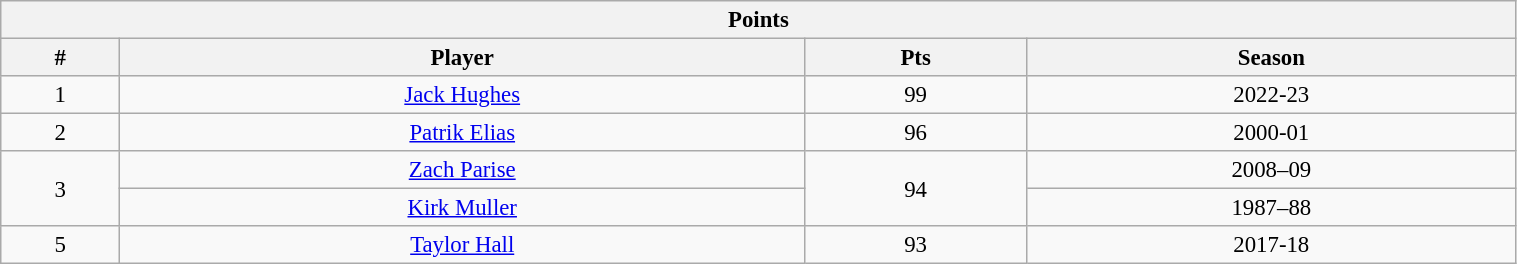<table class="wikitable" style="text-align: center; font-size: 95%" width="80%">
<tr>
<th colspan="4">Points</th>
</tr>
<tr>
<th>#</th>
<th>Player</th>
<th>Pts</th>
<th>Season</th>
</tr>
<tr>
<td>1</td>
<td><a href='#'>Jack Hughes</a></td>
<td>99</td>
<td>2022-23</td>
</tr>
<tr>
<td>2</td>
<td><a href='#'>Patrik Elias</a></td>
<td>96</td>
<td>2000-01</td>
</tr>
<tr>
<td rowspan="2">3</td>
<td><a href='#'>Zach Parise</a></td>
<td rowspan="2">94</td>
<td>2008–09</td>
</tr>
<tr>
<td><a href='#'>Kirk Muller</a></td>
<td>1987–88</td>
</tr>
<tr>
<td>5</td>
<td><a href='#'>Taylor Hall</a></td>
<td>93</td>
<td>2017-18</td>
</tr>
</table>
